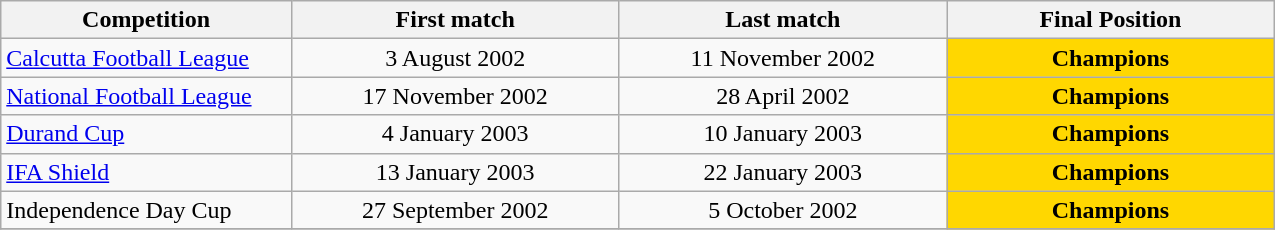<table class="wikitable" style="text-align:center; width:850px;">
<tr>
<th style="text-align:center; width:150px;">Competition</th>
<th style="text-align:center; width:170px;">First match</th>
<th style="text-align:center; width:170px;">Last match</th>
<th style="text-align:center; width:170px;">Final Position</th>
</tr>
<tr>
<td style="text-align:left;"><a href='#'>Calcutta Football League</a></td>
<td>3 August 2002</td>
<td>11 November 2002</td>
<td bgcolor="gold"><strong>Champions</strong></td>
</tr>
<tr>
<td style="text-align:left;"><a href='#'>National Football League</a></td>
<td>17 November 2002</td>
<td>28 April 2002</td>
<td bgcolor="gold"><strong>Champions</strong></td>
</tr>
<tr>
<td style="text-align:left;"><a href='#'>Durand Cup</a></td>
<td>4 January 2003</td>
<td>10 January 2003</td>
<td bgcolor="gold"><strong>Champions</strong></td>
</tr>
<tr>
<td style="text-align:left;"><a href='#'>IFA Shield</a></td>
<td>13 January 2003</td>
<td>22 January 2003</td>
<td bgcolor="gold"><strong>Champions</strong></td>
</tr>
<tr>
<td style="text-align:left;">Independence Day Cup</td>
<td>27 September 2002</td>
<td>5 October 2002</td>
<td bgcolor="gold"><strong>Champions</strong></td>
</tr>
<tr>
</tr>
</table>
